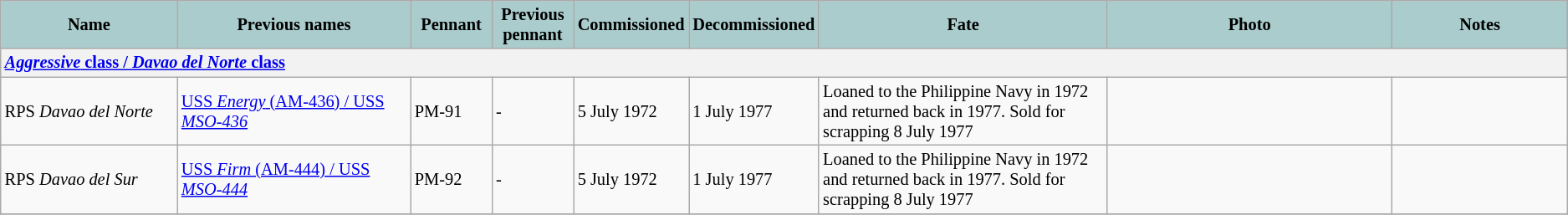<table class="wikitable" style="font-size:85%;">
<tr>
<th style="text-align: center; background: #aacccc;" width="150">Name</th>
<th style="text-align: center; background: #aacccc;" width="200">Previous names</th>
<th style="text-align: center; background: #aacccc;" width="60">Pennant</th>
<th style="text-align: center; background: #aacccc;" width="60">Previous pennant</th>
<th style="text-align: center; background: #aacccc;" width="50">Commissioned</th>
<th style="text-align: center; background: #aacccc;" width="50">Decommissioned</th>
<th style="text-align: center; background: #aacccc;" width="250">Fate</th>
<th style="text-align: center; background: #aacccc;" width="250">Photo</th>
<th style="text-align: center; background: #aacccc;" width="150">Notes</th>
</tr>
<tr>
<th style="text-align: left;" colspan="9"><a href='#'><em>Aggressive</em> class / <em>Davao del Norte</em> class</a></th>
</tr>
<tr>
<td>RPS <em>Davao del Norte</em></td>
<td><a href='#'>USS <em>Energy</em> (AM-436) / USS <em>MSO-436</em></a></td>
<td>PM-91</td>
<td>-</td>
<td>5 July 1972</td>
<td>1 July 1977</td>
<td>Loaned to the Philippine Navy in 1972 and returned back in 1977. Sold for scrapping 8 July 1977</td>
<td></td>
<td></td>
</tr>
<tr>
<td>RPS <em>Davao del Sur</em></td>
<td><a href='#'>USS <em>Firm</em> (AM-444) / USS <em>MSO-444</em></a></td>
<td>PM-92</td>
<td>-</td>
<td>5 July 1972</td>
<td>1 July 1977</td>
<td>Loaned to the Philippine Navy in 1972 and returned back in 1977. Sold for scrapping 8 July 1977</td>
<td></td>
<td></td>
</tr>
<tr>
</tr>
</table>
